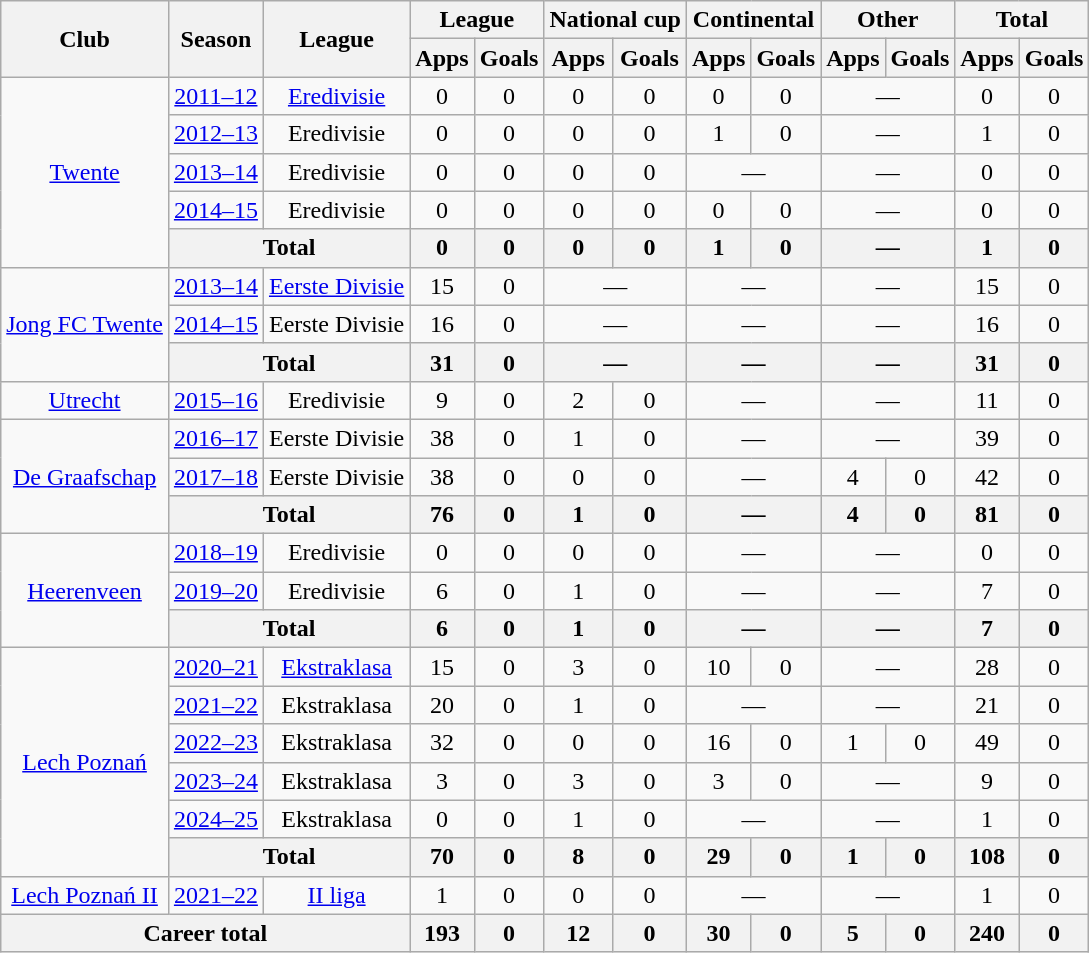<table class="wikitable" style="text-align: center">
<tr>
<th rowspan="2">Club</th>
<th rowspan="2">Season</th>
<th rowspan="2">League</th>
<th colspan="2">League</th>
<th colspan="2">National cup</th>
<th colspan="2">Continental</th>
<th colspan="2">Other</th>
<th colspan="2">Total</th>
</tr>
<tr>
<th>Apps</th>
<th>Goals</th>
<th>Apps</th>
<th>Goals</th>
<th>Apps</th>
<th>Goals</th>
<th>Apps</th>
<th>Goals</th>
<th>Apps</th>
<th>Goals</th>
</tr>
<tr>
<td rowspan="5"><a href='#'>Twente</a></td>
<td><a href='#'>2011–12</a></td>
<td><a href='#'>Eredivisie</a></td>
<td>0</td>
<td>0</td>
<td>0</td>
<td>0</td>
<td>0</td>
<td>0</td>
<td colspan="2">—</td>
<td>0</td>
<td>0</td>
</tr>
<tr>
<td><a href='#'>2012–13</a></td>
<td>Eredivisie</td>
<td>0</td>
<td>0</td>
<td>0</td>
<td>0</td>
<td>1</td>
<td>0</td>
<td colspan="2">—</td>
<td>1</td>
<td>0</td>
</tr>
<tr>
<td><a href='#'>2013–14</a></td>
<td>Eredivisie</td>
<td>0</td>
<td>0</td>
<td>0</td>
<td>0</td>
<td colspan="2">—</td>
<td colspan="2">—</td>
<td>0</td>
<td>0</td>
</tr>
<tr>
<td><a href='#'>2014–15</a></td>
<td>Eredivisie</td>
<td>0</td>
<td>0</td>
<td>0</td>
<td>0</td>
<td>0</td>
<td>0</td>
<td colspan="2">—</td>
<td>0</td>
<td>0</td>
</tr>
<tr>
<th colspan="2">Total</th>
<th>0</th>
<th>0</th>
<th>0</th>
<th>0</th>
<th>1</th>
<th>0</th>
<th colspan="2">—</th>
<th>1</th>
<th>0</th>
</tr>
<tr>
<td rowspan="3"><a href='#'>Jong FC Twente</a></td>
<td><a href='#'>2013–14</a></td>
<td><a href='#'>Eerste Divisie</a></td>
<td>15</td>
<td>0</td>
<td colspan="2">—</td>
<td colspan="2">—</td>
<td colspan="2">—</td>
<td>15</td>
<td>0</td>
</tr>
<tr>
<td><a href='#'>2014–15</a></td>
<td>Eerste Divisie</td>
<td>16</td>
<td>0</td>
<td colspan="2">—</td>
<td colspan="2">—</td>
<td colspan="2">—</td>
<td>16</td>
<td>0</td>
</tr>
<tr>
<th colspan="2">Total</th>
<th>31</th>
<th>0</th>
<th colspan="2">—</th>
<th colspan="2">—</th>
<th colspan="2">—</th>
<th>31</th>
<th>0</th>
</tr>
<tr>
<td rowspan="1"><a href='#'>Utrecht</a></td>
<td><a href='#'>2015–16</a></td>
<td>Eredivisie</td>
<td>9</td>
<td>0</td>
<td>2</td>
<td>0</td>
<td colspan="2">—</td>
<td colspan="2">—</td>
<td>11</td>
<td>0</td>
</tr>
<tr>
<td rowspan="3"><a href='#'>De Graafschap</a></td>
<td><a href='#'>2016–17</a></td>
<td>Eerste Divisie</td>
<td>38</td>
<td>0</td>
<td>1</td>
<td>0</td>
<td colspan="2">—</td>
<td colspan="2">—</td>
<td>39</td>
<td>0</td>
</tr>
<tr>
<td><a href='#'>2017–18</a></td>
<td>Eerste Divisie</td>
<td>38</td>
<td>0</td>
<td>0</td>
<td>0</td>
<td colspan="2">—</td>
<td>4</td>
<td>0</td>
<td>42</td>
<td>0</td>
</tr>
<tr>
<th colspan="2">Total</th>
<th>76</th>
<th>0</th>
<th>1</th>
<th>0</th>
<th colspan="2">—</th>
<th>4</th>
<th>0</th>
<th>81</th>
<th>0</th>
</tr>
<tr>
<td rowspan="3"><a href='#'>Heerenveen</a></td>
<td><a href='#'>2018–19</a></td>
<td>Eredivisie</td>
<td>0</td>
<td>0</td>
<td>0</td>
<td>0</td>
<td colspan="2">—</td>
<td colspan="2">—</td>
<td>0</td>
<td>0</td>
</tr>
<tr>
<td><a href='#'>2019–20</a></td>
<td>Eredivisie</td>
<td>6</td>
<td>0</td>
<td>1</td>
<td>0</td>
<td colspan="2">—</td>
<td colspan="2">—</td>
<td>7</td>
<td>0</td>
</tr>
<tr>
<th colspan="2">Total</th>
<th>6</th>
<th>0</th>
<th>1</th>
<th>0</th>
<th colspan="2">—</th>
<th colspan="2">—</th>
<th>7</th>
<th>0</th>
</tr>
<tr>
<td rowspan="6"><a href='#'>Lech Poznań</a></td>
<td><a href='#'>2020–21</a></td>
<td><a href='#'>Ekstraklasa</a></td>
<td>15</td>
<td>0</td>
<td>3</td>
<td>0</td>
<td>10</td>
<td>0</td>
<td colspan="2">—</td>
<td>28</td>
<td>0</td>
</tr>
<tr>
<td><a href='#'>2021–22</a></td>
<td>Ekstraklasa</td>
<td>20</td>
<td>0</td>
<td>1</td>
<td>0</td>
<td colspan="2">—</td>
<td colspan="2">—</td>
<td>21</td>
<td>0</td>
</tr>
<tr>
<td><a href='#'>2022–23</a></td>
<td>Ekstraklasa</td>
<td>32</td>
<td>0</td>
<td>0</td>
<td>0</td>
<td>16</td>
<td>0</td>
<td>1</td>
<td>0</td>
<td>49</td>
<td>0</td>
</tr>
<tr>
<td><a href='#'>2023–24</a></td>
<td>Ekstraklasa</td>
<td>3</td>
<td>0</td>
<td>3</td>
<td>0</td>
<td>3</td>
<td>0</td>
<td colspan="2">—</td>
<td>9</td>
<td>0</td>
</tr>
<tr>
<td><a href='#'>2024–25</a></td>
<td>Ekstraklasa</td>
<td>0</td>
<td>0</td>
<td>1</td>
<td>0</td>
<td colspan="2">—</td>
<td colspan="2">—</td>
<td>1</td>
<td>0</td>
</tr>
<tr>
<th colspan="2">Total</th>
<th>70</th>
<th>0</th>
<th>8</th>
<th>0</th>
<th>29</th>
<th>0</th>
<th>1</th>
<th>0</th>
<th>108</th>
<th>0</th>
</tr>
<tr>
<td><a href='#'>Lech Poznań II</a></td>
<td><a href='#'>2021–22</a></td>
<td><a href='#'>II liga</a></td>
<td>1</td>
<td>0</td>
<td>0</td>
<td>0</td>
<td colspan="2">—</td>
<td colspan="2">—</td>
<td>1</td>
<td>0</td>
</tr>
<tr>
<th colspan="3">Career total</th>
<th>193</th>
<th>0</th>
<th>12</th>
<th>0</th>
<th>30</th>
<th>0</th>
<th>5</th>
<th>0</th>
<th>240</th>
<th>0</th>
</tr>
</table>
